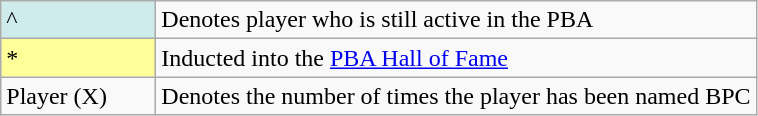<table class="wikitable">
<tr>
<td style="background-color:#CFECEC; border:1px solid #aaaaaa; width:6em">^</td>
<td>Denotes player who is still active in the PBA</td>
</tr>
<tr>
<td style="background-color:#FFFF99; border:1px solid #aaaaaa; width:6em">*</td>
<td>Inducted into the <a href='#'>PBA Hall of Fame</a></td>
</tr>
<tr>
<td>Player (X)</td>
<td>Denotes the number of times the player has been named BPC</td>
</tr>
</table>
